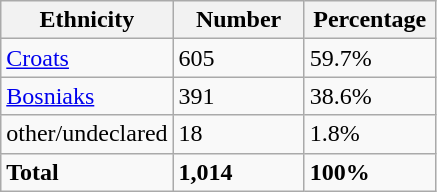<table class="wikitable">
<tr>
<th width="100px">Ethnicity</th>
<th width="80px">Number</th>
<th width="80px">Percentage</th>
</tr>
<tr>
<td><a href='#'>Croats</a></td>
<td>605</td>
<td>59.7%</td>
</tr>
<tr>
<td><a href='#'>Bosniaks</a></td>
<td>391</td>
<td>38.6%</td>
</tr>
<tr>
<td>other/undeclared</td>
<td>18</td>
<td>1.8%</td>
</tr>
<tr>
<td><strong>Total</strong></td>
<td><strong>1,014</strong></td>
<td><strong>100%</strong></td>
</tr>
</table>
